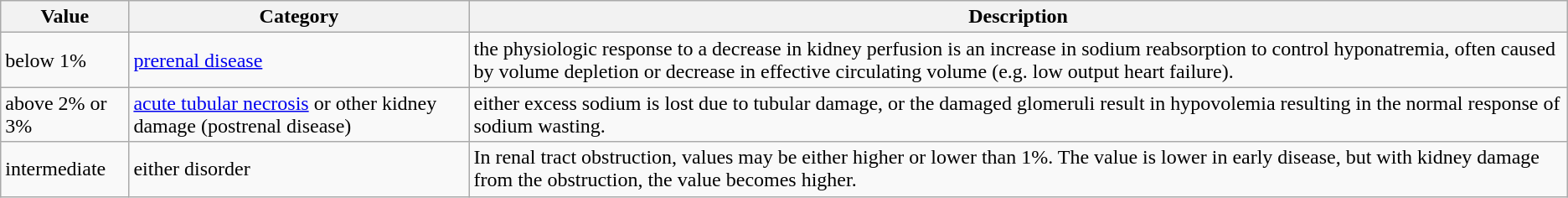<table class="wikitable">
<tr>
<th>Value</th>
<th>Category</th>
<th>Description</th>
</tr>
<tr>
<td>below 1%</td>
<td><a href='#'>prerenal disease</a></td>
<td>the physiologic response to a decrease in kidney perfusion is an increase in sodium reabsorption to control hyponatremia, often caused by volume depletion or decrease in effective circulating volume (e.g. low output heart failure).</td>
</tr>
<tr>
<td>above 2% or 3%</td>
<td><a href='#'>acute tubular necrosis</a> or other kidney damage (postrenal disease)</td>
<td>either excess sodium is lost due to tubular damage, or the damaged glomeruli result in hypovolemia resulting in the normal response of sodium wasting.</td>
</tr>
<tr>
<td>intermediate</td>
<td>either disorder</td>
<td>In renal tract obstruction, values may be either higher or lower than 1%.  The value is lower in early disease, but with kidney damage from the obstruction, the value becomes higher.</td>
</tr>
</table>
